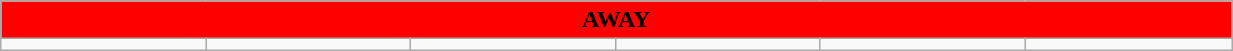<table class="wikitable collapsible collapsed" style="width:65%">
<tr>
<th colspan=16 ! style="color:black; background:red">AWAY</th>
</tr>
<tr>
<td></td>
<td></td>
<td></td>
<td></td>
<td></td>
<td></td>
</tr>
</table>
